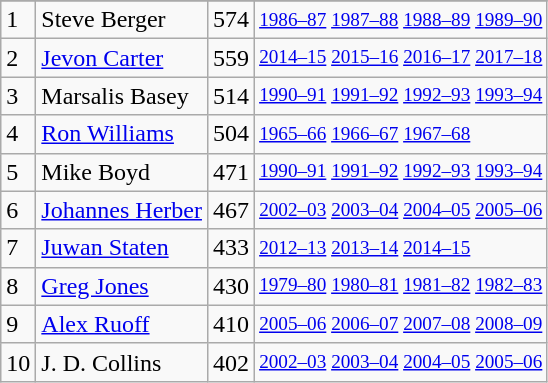<table class="wikitable">
<tr>
</tr>
<tr>
<td>1</td>
<td>Steve Berger</td>
<td>574</td>
<td style="font-size:80%;"><a href='#'>1986–87</a> <a href='#'>1987–88</a> <a href='#'>1988–89</a> <a href='#'>1989–90</a></td>
</tr>
<tr>
<td>2</td>
<td><a href='#'>Jevon Carter</a></td>
<td>559</td>
<td style="font-size:80%;"><a href='#'>2014–15</a> <a href='#'>2015–16</a> <a href='#'>2016–17</a> <a href='#'>2017–18</a></td>
</tr>
<tr>
<td>3</td>
<td>Marsalis Basey</td>
<td>514</td>
<td style="font-size:80%;"><a href='#'>1990–91</a> <a href='#'>1991–92</a> <a href='#'>1992–93</a> <a href='#'>1993–94</a></td>
</tr>
<tr>
<td>4</td>
<td><a href='#'>Ron Williams</a></td>
<td>504</td>
<td style="font-size:80%;"><a href='#'>1965–66</a> <a href='#'>1966–67</a> <a href='#'>1967–68</a></td>
</tr>
<tr>
<td>5</td>
<td>Mike Boyd</td>
<td>471</td>
<td style="font-size:80%;"><a href='#'>1990–91</a> <a href='#'>1991–92</a> <a href='#'>1992–93</a> <a href='#'>1993–94</a></td>
</tr>
<tr>
<td>6</td>
<td><a href='#'>Johannes Herber</a></td>
<td>467</td>
<td style="font-size:80%;"><a href='#'>2002–03</a> <a href='#'>2003–04</a> <a href='#'>2004–05</a> <a href='#'>2005–06</a></td>
</tr>
<tr>
<td>7</td>
<td><a href='#'>Juwan Staten</a></td>
<td>433</td>
<td style="font-size:80%;"><a href='#'>2012–13</a> <a href='#'>2013–14</a> <a href='#'>2014–15</a></td>
</tr>
<tr>
<td>8</td>
<td><a href='#'>Greg Jones</a></td>
<td>430</td>
<td style="font-size:80%;"><a href='#'>1979–80</a> <a href='#'>1980–81</a> <a href='#'>1981–82</a> <a href='#'>1982–83</a></td>
</tr>
<tr>
<td>9</td>
<td><a href='#'>Alex Ruoff</a></td>
<td>410</td>
<td style="font-size:80%;"><a href='#'>2005–06</a> <a href='#'>2006–07</a> <a href='#'>2007–08</a> <a href='#'>2008–09</a></td>
</tr>
<tr>
<td>10</td>
<td>J. D. Collins</td>
<td>402</td>
<td style="font-size:80%;"><a href='#'>2002–03</a> <a href='#'>2003–04</a> <a href='#'>2004–05</a> <a href='#'>2005–06</a></td>
</tr>
</table>
